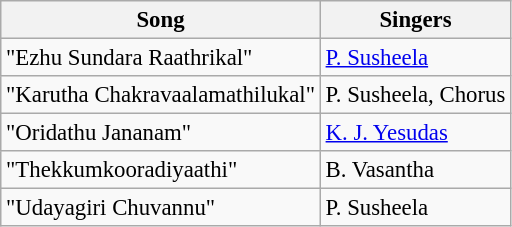<table class="wikitable" style="font-size:95%;">
<tr>
<th>Song</th>
<th>Singers</th>
</tr>
<tr>
<td>"Ezhu Sundara Raathrikal"</td>
<td><a href='#'>P. Susheela</a></td>
</tr>
<tr>
<td>"Karutha Chakravaalamathilukal"</td>
<td>P. Susheela, Chorus</td>
</tr>
<tr>
<td>"Oridathu Jananam"</td>
<td><a href='#'>K. J. Yesudas</a></td>
</tr>
<tr>
<td>"Thekkumkooradiyaathi"</td>
<td>B. Vasantha</td>
</tr>
<tr>
<td>"Udayagiri Chuvannu"</td>
<td>P. Susheela</td>
</tr>
</table>
